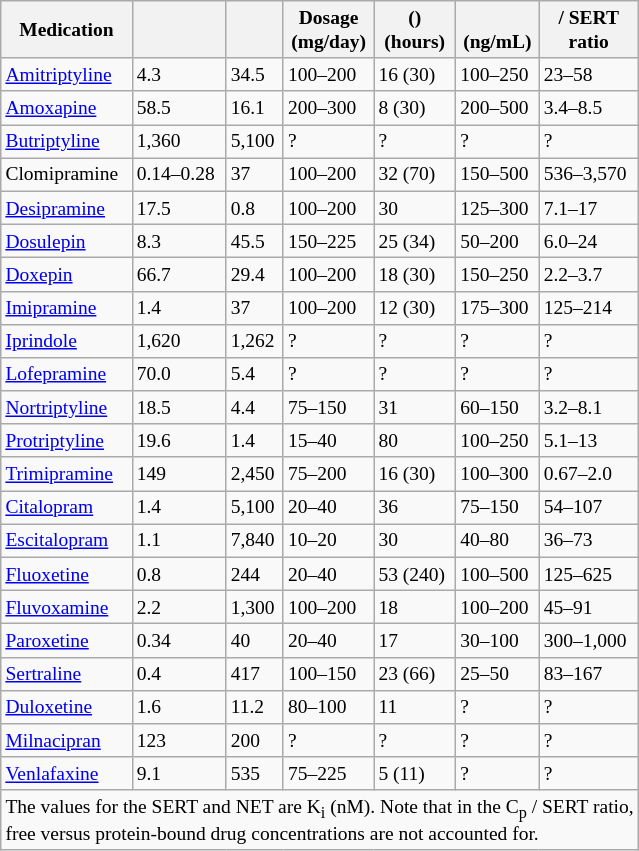<table class="wikitable floatright" style="font-size:small;">
<tr>
<th>Medication</th>
<th></th>
<th></th>
<th>Dosage<br>(mg/day)</th>
<th> ()<br>(hours)</th>
<th><br>(ng/mL)</th>
<th> / SERT<br>ratio</th>
</tr>
<tr>
<td><a href='#'>Amitriptyline</a></td>
<td>4.3</td>
<td>34.5</td>
<td>100–200</td>
<td>16 (30)</td>
<td>100–250</td>
<td>23–58</td>
</tr>
<tr>
<td><a href='#'>Amoxapine</a></td>
<td>58.5</td>
<td>16.1</td>
<td>200–300</td>
<td>8 (30)</td>
<td>200–500</td>
<td>3.4–8.5</td>
</tr>
<tr>
<td><a href='#'>Butriptyline</a></td>
<td>1,360</td>
<td>5,100</td>
<td>?</td>
<td>?</td>
<td>?</td>
<td>?</td>
</tr>
<tr>
<td>Clomipramine</td>
<td>0.14–0.28</td>
<td>37</td>
<td>100–200</td>
<td>32 (70)</td>
<td>150–500</td>
<td>536–3,570</td>
</tr>
<tr>
<td><a href='#'>Desipramine</a></td>
<td>17.5</td>
<td>0.8</td>
<td>100–200</td>
<td>30</td>
<td>125–300</td>
<td>7.1–17</td>
</tr>
<tr>
<td><a href='#'>Dosulepin</a></td>
<td>8.3</td>
<td>45.5</td>
<td>150–225</td>
<td>25 (34)</td>
<td>50–200</td>
<td>6.0–24</td>
</tr>
<tr>
<td><a href='#'>Doxepin</a></td>
<td>66.7</td>
<td>29.4</td>
<td>100–200</td>
<td>18 (30)</td>
<td>150–250</td>
<td>2.2–3.7</td>
</tr>
<tr>
<td><a href='#'>Imipramine</a></td>
<td>1.4</td>
<td>37</td>
<td>100–200</td>
<td>12 (30)</td>
<td>175–300</td>
<td>125–214</td>
</tr>
<tr>
<td><a href='#'>Iprindole</a></td>
<td>1,620</td>
<td>1,262</td>
<td>?</td>
<td>?</td>
<td>?</td>
<td>?</td>
</tr>
<tr>
<td><a href='#'>Lofepramine</a></td>
<td>70.0</td>
<td>5.4</td>
<td>?</td>
<td>?</td>
<td>?</td>
<td>?</td>
</tr>
<tr>
<td><a href='#'>Nortriptyline</a></td>
<td>18.5</td>
<td>4.4</td>
<td>75–150</td>
<td>31</td>
<td>60–150</td>
<td>3.2–8.1</td>
</tr>
<tr>
<td><a href='#'>Protriptyline</a></td>
<td>19.6</td>
<td>1.4</td>
<td>15–40</td>
<td>80</td>
<td>100–250</td>
<td>5.1–13</td>
</tr>
<tr>
<td><a href='#'>Trimipramine</a></td>
<td>149</td>
<td>2,450</td>
<td>75–200</td>
<td>16 (30)</td>
<td>100–300</td>
<td>0.67–2.0</td>
</tr>
<tr>
<td><a href='#'>Citalopram</a></td>
<td>1.4</td>
<td>5,100</td>
<td>20–40</td>
<td>36</td>
<td>75–150</td>
<td>54–107</td>
</tr>
<tr>
<td><a href='#'>Escitalopram</a></td>
<td>1.1</td>
<td>7,840</td>
<td>10–20</td>
<td>30</td>
<td>40–80</td>
<td>36–73</td>
</tr>
<tr>
<td><a href='#'>Fluoxetine</a></td>
<td>0.8</td>
<td>244</td>
<td>20–40</td>
<td>53 (240)</td>
<td>100–500</td>
<td>125–625</td>
</tr>
<tr>
<td><a href='#'>Fluvoxamine</a></td>
<td>2.2</td>
<td>1,300</td>
<td>100–200</td>
<td>18</td>
<td>100–200</td>
<td>45–91</td>
</tr>
<tr>
<td><a href='#'>Paroxetine</a></td>
<td>0.34</td>
<td>40</td>
<td>20–40</td>
<td>17</td>
<td>30–100</td>
<td>300–1,000</td>
</tr>
<tr>
<td><a href='#'>Sertraline</a></td>
<td>0.4</td>
<td>417</td>
<td>100–150</td>
<td>23 (66)</td>
<td>25–50</td>
<td>83–167</td>
</tr>
<tr>
<td><a href='#'>Duloxetine</a></td>
<td>1.6</td>
<td>11.2</td>
<td>80–100</td>
<td>11</td>
<td>?</td>
<td>?</td>
</tr>
<tr>
<td><a href='#'>Milnacipran</a></td>
<td>123</td>
<td>200</td>
<td>?</td>
<td>?</td>
<td>?</td>
<td>?</td>
</tr>
<tr>
<td><a href='#'>Venlafaxine</a></td>
<td>9.1</td>
<td>535</td>
<td>75–225</td>
<td>5 (11)</td>
<td>?</td>
<td>?</td>
</tr>
<tr class="sortbottom">
<td colspan="7">The values for the SERT and NET are K<sub>i</sub> (nM). Note that in the C<sub>p</sub> / SERT ratio,<br>free versus protein-bound drug concentrations are not accounted for.</td>
</tr>
</table>
